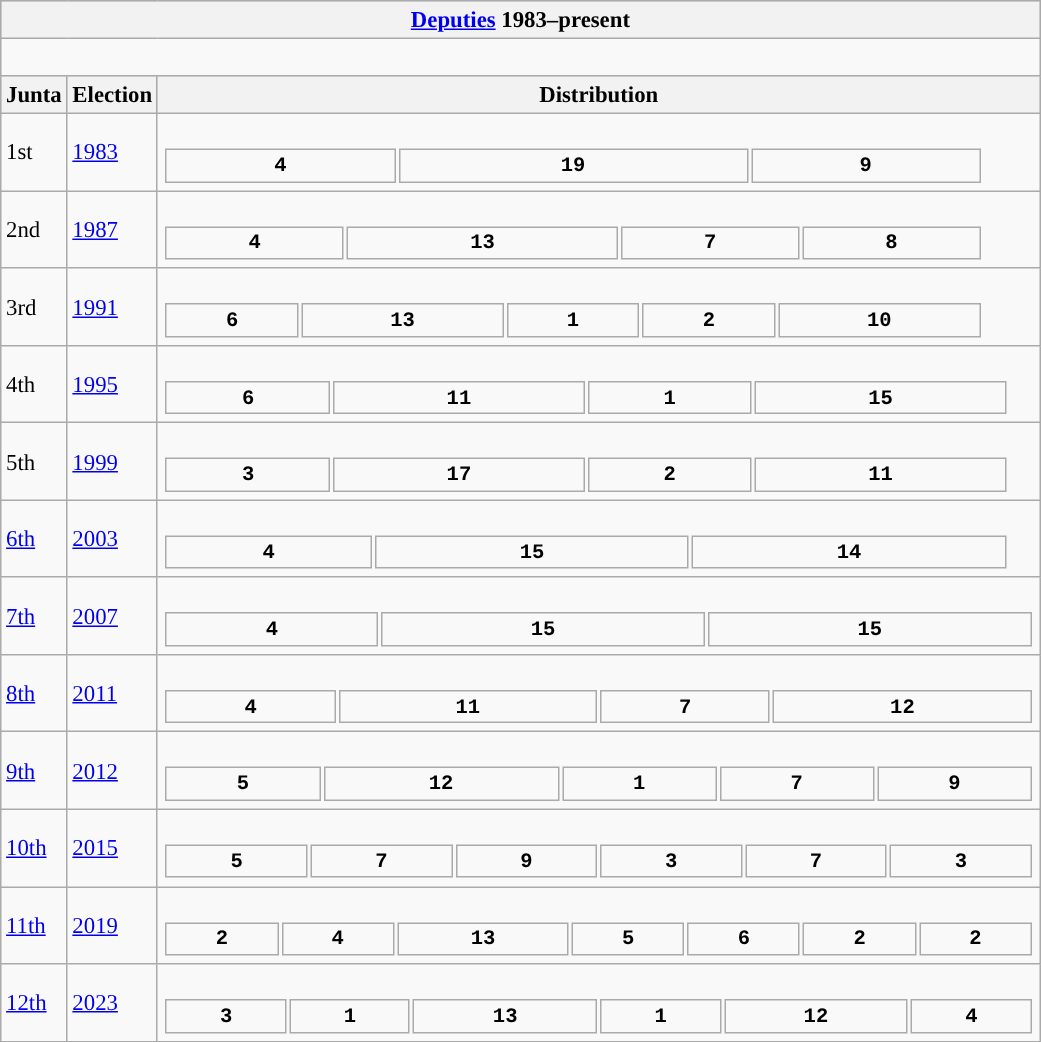<table class="wikitable" style="font-size:95%;">
<tr bgcolor="#CCCCCC">
<th colspan="3"><a href='#'>Deputies</a> 1983–present</th>
</tr>
<tr>
<td colspan="3"><br>


















</td>
</tr>
<tr bgcolor="#CCCCCC">
<th>Junta</th>
<th>Election</th>
<th>Distribution</th>
</tr>
<tr>
<td>1st</td>
<td><a href='#'>1983</a></td>
<td><br><table style="width:40em; font-size:90%; text-align:center; font-family:Courier New;">
<tr style="font-weight:bold">
<td style="background:">4</td>
<td style="background:">19</td>
<td style="background:">9</td>
</tr>
</table>
</td>
</tr>
<tr>
<td>2nd</td>
<td><a href='#'>1987</a></td>
<td><br><table style="width:40em; font-size:90%; text-align:center; font-family:Courier New;">
<tr style="font-weight:bold">
<td style="background:">4</td>
<td style="background:">13</td>
<td style="background:">7</td>
<td style="background:">8</td>
</tr>
</table>
</td>
</tr>
<tr>
<td>3rd</td>
<td><a href='#'>1991</a></td>
<td><br><table style="width:40em; font-size:90%; text-align:center; font-family:Courier New;">
<tr style="font-weight:bold">
<td style="background:">6</td>
<td style="background:">13</td>
<td style="background:">1</td>
<td style="background:">2</td>
<td style="background:">10</td>
</tr>
</table>
</td>
</tr>
<tr>
<td>4th</td>
<td><a href='#'>1995</a></td>
<td><br><table style="width:41.25em; font-size:90%; text-align:center; font-family:Courier New;">
<tr style="font-weight:bold">
<td style="background:">6</td>
<td style="background:">11</td>
<td style="background:">1</td>
<td style="background:">15</td>
</tr>
</table>
</td>
</tr>
<tr>
<td>5th</td>
<td><a href='#'>1999</a></td>
<td><br><table style="width:41.25em; font-size:90%; text-align:center; font-family:Courier New;">
<tr style="font-weight:bold">
<td style="background:">3</td>
<td style="background:">17</td>
<td style="background:">2</td>
<td style="background:">11</td>
</tr>
</table>
</td>
</tr>
<tr>
<td><a href='#'>6th</a></td>
<td><a href='#'>2003</a></td>
<td><br><table style="width:41.25em; font-size:90%; text-align:center; font-family:Courier New;">
<tr style="font-weight:bold">
<td style="background:">4</td>
<td style="background:">15</td>
<td style="background:">14</td>
</tr>
</table>
</td>
</tr>
<tr>
<td><a href='#'>7th</a></td>
<td><a href='#'>2007</a></td>
<td><br><table style="width:42.5em; font-size:90%; text-align:center; font-family:Courier New;">
<tr style="font-weight:bold">
<td style="background:">4</td>
<td style="background:">15</td>
<td style="background:">15</td>
</tr>
</table>
</td>
</tr>
<tr>
<td><a href='#'>8th</a></td>
<td><a href='#'>2011</a></td>
<td><br><table style="width:42.5em; font-size:90%; text-align:center; font-family:Courier New;">
<tr style="font-weight:bold">
<td style="background:">4</td>
<td style="background:">11</td>
<td style="background:">7</td>
<td style="background:">12</td>
</tr>
</table>
</td>
</tr>
<tr>
<td><a href='#'>9th</a></td>
<td><a href='#'>2012</a></td>
<td><br><table style="width:42.5em; font-size:90%; text-align:center; font-family:Courier New;">
<tr style="font-weight:bold">
<td style="background:">5</td>
<td style="background:">12</td>
<td style="background:">1</td>
<td style="background:">7</td>
<td style="background:">9</td>
</tr>
</table>
</td>
</tr>
<tr>
<td><a href='#'>10th</a></td>
<td><a href='#'>2015</a></td>
<td><br><table style="width:42.5em; font-size:90%; text-align:center; font-family:Courier New;">
<tr style="font-weight:bold">
<td style="background:">5</td>
<td style="background:">7</td>
<td style="background:">9</td>
<td style="background:">3</td>
<td style="background:">7</td>
<td style="background:">3</td>
</tr>
</table>
</td>
</tr>
<tr>
<td><a href='#'>11th</a></td>
<td><a href='#'>2019</a></td>
<td><br><table style="width:42.5em; font-size:90%; text-align:center; font-family:Courier New;">
<tr style="font-weight:bold">
<td style="background:">2</td>
<td style="background:">4</td>
<td style="background:">13</td>
<td style="background:">5</td>
<td style="background:">6</td>
<td style="background:">2</td>
<td style="background:">2</td>
</tr>
</table>
</td>
</tr>
<tr>
<td><a href='#'>12th</a></td>
<td><a href='#'>2023</a></td>
<td><br><table style="width:42.5em; font-size:90%; text-align:center; font-family:Courier New;">
<tr style="font-weight:bold">
<td style="background:">3</td>
<td style="background:">1</td>
<td style="background:">13</td>
<td style="background:">1</td>
<td style="background:">12</td>
<td style="background:">4</td>
</tr>
</table>
</td>
</tr>
</table>
